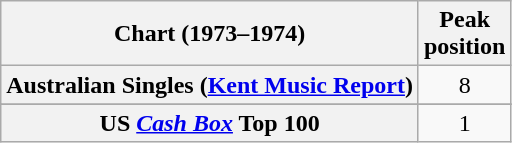<table class="wikitable sortable plainrowheaders" style="text-align:center">
<tr>
<th>Chart (1973–1974)</th>
<th>Peak<br>position</th>
</tr>
<tr>
<th scope="row">Australian Singles (<a href='#'>Kent Music Report</a>)</th>
<td align="center">8</td>
</tr>
<tr>
</tr>
<tr>
</tr>
<tr>
</tr>
<tr>
</tr>
<tr>
<th scope="row">US <a href='#'><em>Cash Box</em></a> Top 100</th>
<td align="center">1</td>
</tr>
</table>
